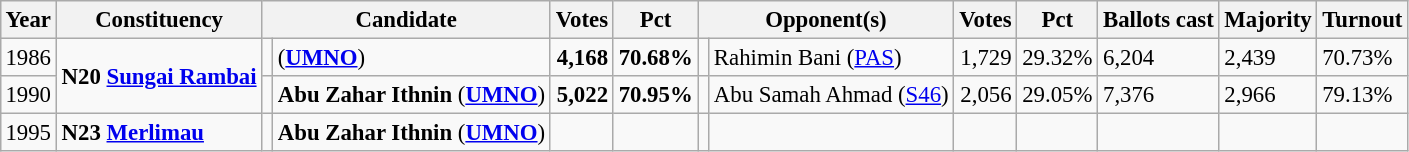<table class="wikitable" style="margin:0.5em ; font-size:95%">
<tr>
<th>Year</th>
<th>Constituency</th>
<th colspan=2>Candidate</th>
<th>Votes</th>
<th>Pct</th>
<th colspan=2>Opponent(s)</th>
<th>Votes</th>
<th>Pct</th>
<th>Ballots cast</th>
<th>Majority</th>
<th>Turnout</th>
</tr>
<tr>
<td>1986</td>
<td rowspan=2><strong>N20 <a href='#'>Sungai Rambai</a></strong></td>
<td></td>
<td> (<a href='#'><strong>UMNO</strong></a>)</td>
<td align=right><strong>4,168</strong></td>
<td><strong>70.68%</strong></td>
<td></td>
<td>Rahimin Bani (<a href='#'>PAS</a>)</td>
<td align=right>1,729</td>
<td>29.32%</td>
<td>6,204</td>
<td>2,439</td>
<td>70.73%</td>
</tr>
<tr>
<td>1990</td>
<td></td>
<td><strong>Abu Zahar Ithnin</strong> (<a href='#'><strong>UMNO</strong></a>)</td>
<td align=right><strong>5,022</strong></td>
<td><strong>70.95%</strong></td>
<td></td>
<td>Abu Samah Ahmad (<a href='#'>S46</a>)</td>
<td align=right>2,056</td>
<td>29.05%</td>
<td>7,376</td>
<td>2,966</td>
<td>79.13%</td>
</tr>
<tr>
<td>1995</td>
<td><strong>N23 <a href='#'>Merlimau</a></strong></td>
<td></td>
<td><strong>Abu Zahar Ithnin</strong> (<a href='#'><strong>UMNO</strong></a>)</td>
<td></td>
<td></td>
<td></td>
<td></td>
<td></td>
<td></td>
<td></td>
<td></td>
<td></td>
</tr>
</table>
